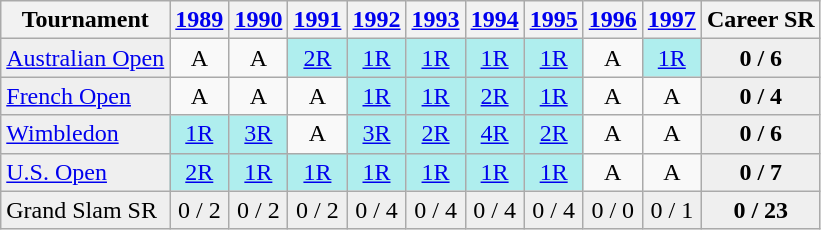<table class="wikitable">
<tr>
<th>Tournament</th>
<th><a href='#'>1989</a></th>
<th><a href='#'>1990</a></th>
<th><a href='#'>1991</a></th>
<th><a href='#'>1992</a></th>
<th><a href='#'>1993</a></th>
<th><a href='#'>1994</a></th>
<th><a href='#'>1995</a></th>
<th><a href='#'>1996</a></th>
<th><a href='#'>1997</a></th>
<th>Career SR</th>
</tr>
<tr>
<td style="background:#EFEFEF;"><a href='#'>Australian Open</a></td>
<td align="center">A</td>
<td align="center">A</td>
<td align="center" style="background:#afeeee;"><a href='#'>2R</a></td>
<td align="center" style="background:#afeeee;"><a href='#'>1R</a></td>
<td align="center" style="background:#afeeee;"><a href='#'>1R</a></td>
<td align="center" style="background:#afeeee;"><a href='#'>1R</a></td>
<td align="center" style="background:#afeeee;"><a href='#'>1R</a></td>
<td align="center">A</td>
<td align="center" style="background:#afeeee;"><a href='#'>1R</a></td>
<td align="center" style="background:#EFEFEF;"><strong>0 / 6</strong></td>
</tr>
<tr>
<td style="background:#EFEFEF;"><a href='#'>French Open</a></td>
<td align="center">A</td>
<td align="center">A</td>
<td align="center">A</td>
<td align="center" style="background:#afeeee;"><a href='#'>1R</a></td>
<td align="center" style="background:#afeeee;"><a href='#'>1R</a></td>
<td align="center" style="background:#afeeee;"><a href='#'>2R</a></td>
<td align="center" style="background:#afeeee;"><a href='#'>1R</a></td>
<td align="center">A</td>
<td align="center">A</td>
<td align="center"  style="background:#EFEFEF;"><strong>0 / 4</strong></td>
</tr>
<tr>
<td style="background:#EFEFEF;"><a href='#'>Wimbledon</a></td>
<td align="center" style="background:#afeeee;"><a href='#'>1R</a></td>
<td align="center" style="background:#afeeee;"><a href='#'>3R</a></td>
<td align="center">A</td>
<td align="center" style="background:#afeeee;"><a href='#'>3R</a></td>
<td align="center" style="background:#afeeee;"><a href='#'>2R</a></td>
<td align="center" style="background:#afeeee;"><a href='#'>4R</a></td>
<td align="center" style="background:#afeeee;"><a href='#'>2R</a></td>
<td align="center">A</td>
<td align="center">A</td>
<td align="center"  style="background:#EFEFEF;"><strong>0 / 6</strong></td>
</tr>
<tr>
<td style="background:#EFEFEF;"><a href='#'>U.S. Open</a></td>
<td align="center" style="background:#afeeee;"><a href='#'>2R</a></td>
<td align="center" style="background:#afeeee;"><a href='#'>1R</a></td>
<td align="center" style="background:#afeeee;"><a href='#'>1R</a></td>
<td align="center" style="background:#afeeee;"><a href='#'>1R</a></td>
<td align="center" style="background:#afeeee;"><a href='#'>1R</a></td>
<td align="center" style="background:#afeeee;"><a href='#'>1R</a></td>
<td align="center" style="background:#afeeee;"><a href='#'>1R</a></td>
<td align="center">A</td>
<td align="center">A</td>
<td align="center"  style="background:#EFEFEF;"><strong>0 / 7</strong></td>
</tr>
<tr>
<td style="background:#EFEFEF;">Grand Slam SR</td>
<td align="center" style="background:#EFEFEF;">0 / 2</td>
<td align="center" style="background:#EFEFEF;">0 / 2</td>
<td align="center" style="background:#EFEFEF;">0 / 2</td>
<td align="center" style="background:#EFEFEF;">0 / 4</td>
<td align="center" style="background:#EFEFEF;">0 / 4</td>
<td align="center" style="background:#EFEFEF;">0 / 4</td>
<td align="center" style="background:#EFEFEF;">0 / 4</td>
<td align="center" style="background:#EFEFEF;">0 / 0</td>
<td align="center" style="background:#EFEFEF;">0 / 1</td>
<td align="center" style="background:#EFEFEF;"><strong>0 / 23</strong></td>
</tr>
</table>
